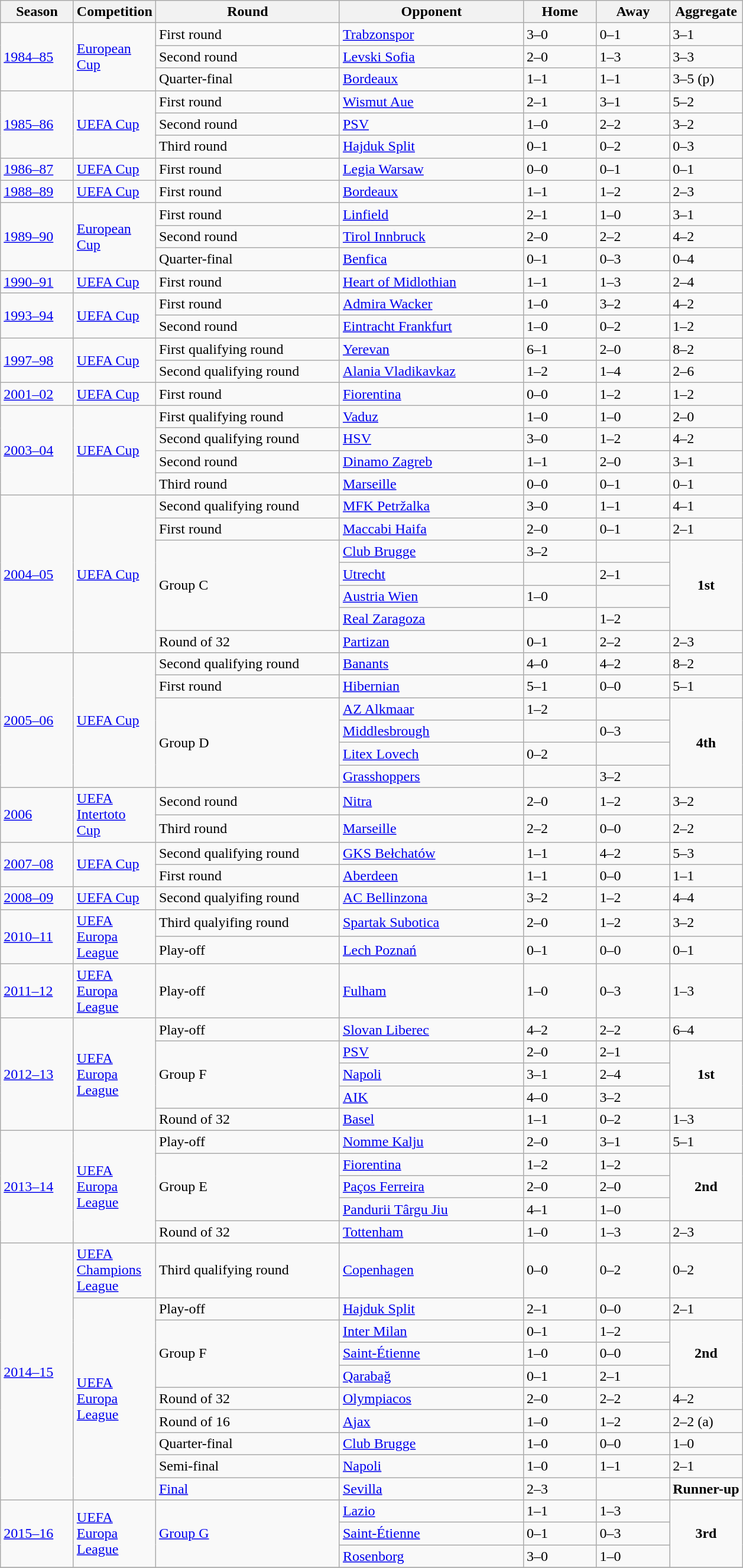<table class="wikitable">
<tr>
<th width=75>Season</th>
<th width=75>Competition</th>
<th width=200>Round</th>
<th width=200>Opponent</th>
<th width=75>Home</th>
<th width=75>Away</th>
<th width=75>Aggregate</th>
</tr>
<tr>
<td rowspan="3"><a href='#'>1984–85</a></td>
<td rowspan="3"><a href='#'>European Cup</a></td>
<td>First round</td>
<td> <a href='#'>Trabzonspor</a></td>
<td>3–0</td>
<td>0–1</td>
<td>3–1</td>
</tr>
<tr>
<td>Second round</td>
<td> <a href='#'>Levski Sofia</a></td>
<td>2–0</td>
<td>1–3</td>
<td>3–3</td>
</tr>
<tr>
<td>Quarter-final</td>
<td> <a href='#'>Bordeaux</a></td>
<td>1–1</td>
<td>1–1</td>
<td>3–5 (p)</td>
</tr>
<tr>
<td rowspan="3"><a href='#'>1985–86</a></td>
<td rowspan="3"><a href='#'>UEFA Cup</a></td>
<td>First round</td>
<td> <a href='#'>Wismut Aue</a></td>
<td>2–1</td>
<td>3–1</td>
<td>5–2</td>
</tr>
<tr>
<td>Second round</td>
<td> <a href='#'>PSV</a></td>
<td>1–0</td>
<td>2–2</td>
<td>3–2</td>
</tr>
<tr>
<td>Third round</td>
<td> <a href='#'>Hajduk Split</a></td>
<td>0–1</td>
<td>0–2</td>
<td>0–3</td>
</tr>
<tr>
<td rowspan="1"><a href='#'>1986–87</a></td>
<td rowspan="1"><a href='#'>UEFA Cup</a></td>
<td>First round</td>
<td> <a href='#'>Legia Warsaw</a></td>
<td>0–0</td>
<td>0–1</td>
<td>0–1</td>
</tr>
<tr>
<td rowspan="1"><a href='#'>1988–89</a></td>
<td rowspan="1"><a href='#'>UEFA Cup</a></td>
<td>First round</td>
<td> <a href='#'>Bordeaux</a></td>
<td>1–1</td>
<td>1–2</td>
<td>2–3</td>
</tr>
<tr>
<td rowspan="3"><a href='#'>1989–90</a></td>
<td rowspan="3"><a href='#'>European Cup</a></td>
<td>First round</td>
<td> <a href='#'>Linfield</a></td>
<td>2–1</td>
<td>1–0</td>
<td>3–1</td>
</tr>
<tr>
<td>Second round</td>
<td> <a href='#'>Tirol Innbruck</a></td>
<td>2–0</td>
<td>2–2</td>
<td>4–2</td>
</tr>
<tr>
<td>Quarter-final</td>
<td> <a href='#'>Benfica</a></td>
<td>0–1</td>
<td>0–3</td>
<td>0–4</td>
</tr>
<tr>
<td rowspan="1"><a href='#'>1990–91</a></td>
<td rowspan="1"><a href='#'>UEFA Cup</a></td>
<td>First round</td>
<td> <a href='#'>Heart of Midlothian</a></td>
<td>1–1</td>
<td>1–3</td>
<td>2–4</td>
</tr>
<tr>
<td rowspan="2"><a href='#'>1993–94</a></td>
<td rowspan="2"><a href='#'>UEFA Cup</a></td>
<td>First round</td>
<td> <a href='#'>Admira Wacker</a></td>
<td>1–0</td>
<td>3–2</td>
<td>4–2</td>
</tr>
<tr>
<td>Second round</td>
<td> <a href='#'>Eintracht Frankfurt</a></td>
<td>1–0</td>
<td>0–2</td>
<td>1–2</td>
</tr>
<tr>
<td rowspan="2"><a href='#'>1997–98</a></td>
<td rowspan="2"><a href='#'>UEFA Cup</a></td>
<td>First qualifying round</td>
<td> <a href='#'>Yerevan</a></td>
<td>6–1</td>
<td>2–0</td>
<td>8–2</td>
</tr>
<tr>
<td>Second qualifying round</td>
<td> <a href='#'>Alania Vladikavkaz</a></td>
<td>1–2</td>
<td>1–4</td>
<td>2–6</td>
</tr>
<tr>
<td><a href='#'>2001–02</a></td>
<td><a href='#'>UEFA Cup</a></td>
<td>First round</td>
<td> <a href='#'>Fiorentina</a></td>
<td>0–0</td>
<td>1–2</td>
<td>1–2</td>
</tr>
<tr>
<td rowspan="4"><a href='#'>2003–04</a></td>
<td rowspan="4"><a href='#'>UEFA Cup</a></td>
<td>First qualifying round</td>
<td> <a href='#'>Vaduz</a></td>
<td>1–0</td>
<td>1–0</td>
<td>2–0</td>
</tr>
<tr>
<td>Second qualifying round</td>
<td> <a href='#'>HSV</a></td>
<td>3–0</td>
<td>1–2</td>
<td>4–2</td>
</tr>
<tr>
<td>Second round</td>
<td> <a href='#'>Dinamo Zagreb</a></td>
<td>1–1</td>
<td>2–0</td>
<td>3–1</td>
</tr>
<tr>
<td>Third round</td>
<td> <a href='#'>Marseille</a></td>
<td>0–0</td>
<td>0–1</td>
<td>0–1</td>
</tr>
<tr>
<td rowspan="7"><a href='#'>2004–05</a></td>
<td rowspan="7"><a href='#'>UEFA Cup</a></td>
<td>Second qualifying round</td>
<td> <a href='#'>MFK Petržalka</a></td>
<td>3–0</td>
<td>1–1</td>
<td>4–1</td>
</tr>
<tr>
<td>First round</td>
<td> <a href='#'>Maccabi Haifa</a></td>
<td>2–0</td>
<td>0–1</td>
<td>2–1</td>
</tr>
<tr>
<td rowspan="4">Group C</td>
<td> <a href='#'>Club Brugge</a></td>
<td>3–2</td>
<td></td>
<td rowspan="4" style="text-align:center;"><strong>1st</strong></td>
</tr>
<tr>
<td> <a href='#'>Utrecht</a></td>
<td></td>
<td>2–1</td>
</tr>
<tr>
<td> <a href='#'>Austria Wien</a></td>
<td>1–0</td>
<td></td>
</tr>
<tr>
<td> <a href='#'>Real Zaragoza</a></td>
<td></td>
<td>1–2</td>
</tr>
<tr>
<td>Round of 32</td>
<td> <a href='#'>Partizan</a></td>
<td>0–1</td>
<td>2–2</td>
<td>2–3</td>
</tr>
<tr>
<td rowspan="6"><a href='#'>2005–06</a></td>
<td rowspan="6"><a href='#'>UEFA Cup</a></td>
<td>Second qualifying round</td>
<td> <a href='#'>Banants</a></td>
<td>4–0</td>
<td>4–2</td>
<td>8–2</td>
</tr>
<tr>
<td>First round</td>
<td> <a href='#'>Hibernian</a></td>
<td>5–1</td>
<td>0–0</td>
<td>5–1</td>
</tr>
<tr>
<td rowspan="4">Group D</td>
<td> <a href='#'>AZ Alkmaar</a></td>
<td>1–2</td>
<td></td>
<td rowspan="4" style="text-align:center;"><strong>4th</strong></td>
</tr>
<tr>
<td> <a href='#'>Middlesbrough</a></td>
<td></td>
<td>0–3</td>
</tr>
<tr>
<td> <a href='#'>Litex Lovech</a></td>
<td>0–2</td>
<td></td>
</tr>
<tr>
<td> <a href='#'>Grasshoppers</a></td>
<td></td>
<td>3–2</td>
</tr>
<tr>
<td rowspan="2"><a href='#'>2006</a></td>
<td rowspan="2"><a href='#'>UEFA Intertoto Cup</a></td>
<td>Second round</td>
<td> <a href='#'>Nitra</a></td>
<td>2–0</td>
<td>1–2</td>
<td>3–2</td>
</tr>
<tr>
<td>Third round</td>
<td> <a href='#'>Marseille</a></td>
<td>2–2</td>
<td>0–0</td>
<td>2–2</td>
</tr>
<tr>
<td rowspan="2"><a href='#'>2007–08</a></td>
<td rowspan="2"><a href='#'>UEFA Cup</a></td>
<td>Second qualifying round</td>
<td> <a href='#'>GKS Bełchatów</a></td>
<td>1–1</td>
<td>4–2</td>
<td>5–3</td>
</tr>
<tr>
<td>First round</td>
<td> <a href='#'>Aberdeen</a></td>
<td>1–1</td>
<td>0–0</td>
<td>1–1</td>
</tr>
<tr>
<td><a href='#'>2008–09</a></td>
<td><a href='#'>UEFA Cup</a></td>
<td>Second qualyifing round</td>
<td> <a href='#'>AC Bellinzona</a></td>
<td>3–2</td>
<td>1–2</td>
<td>4–4</td>
</tr>
<tr>
<td rowspan="2"><a href='#'>2010–11</a></td>
<td rowspan="2"><a href='#'>UEFA Europa League</a></td>
<td>Third qualyifing round</td>
<td> <a href='#'>Spartak Subotica</a></td>
<td>2–0</td>
<td>1–2</td>
<td>3–2</td>
</tr>
<tr>
<td>Play-off</td>
<td> <a href='#'>Lech Poznań</a></td>
<td>0–1</td>
<td>0–0</td>
<td>0–1</td>
</tr>
<tr>
<td><a href='#'>2011–12</a></td>
<td><a href='#'>UEFA Europa League</a></td>
<td>Play-off</td>
<td> <a href='#'>Fulham</a></td>
<td>1–0</td>
<td>0–3</td>
<td>1–3</td>
</tr>
<tr>
<td rowspan="5"><a href='#'>2012–13</a></td>
<td rowspan="5"><a href='#'>UEFA Europa League</a></td>
<td>Play-off</td>
<td> <a href='#'>Slovan Liberec</a></td>
<td>4–2</td>
<td>2–2</td>
<td>6–4</td>
</tr>
<tr>
<td rowspan="3">Group F</td>
<td> <a href='#'>PSV</a></td>
<td>2–0</td>
<td>2–1</td>
<td rowspan="3" style="text-align:center;"><strong>1st</strong></td>
</tr>
<tr>
<td> <a href='#'>Napoli</a></td>
<td>3–1</td>
<td>2–4</td>
</tr>
<tr>
<td> <a href='#'>AIK</a></td>
<td>4–0</td>
<td>3–2</td>
</tr>
<tr>
<td rowspan="1">Round of 32</td>
<td> <a href='#'>Basel</a></td>
<td>1–1</td>
<td>0–2</td>
<td>1–3</td>
</tr>
<tr>
<td rowspan="5"><a href='#'>2013–14</a></td>
<td rowspan="5"><a href='#'>UEFA Europa League</a></td>
<td>Play-off</td>
<td> <a href='#'>Nomme Kalju</a></td>
<td>2–0</td>
<td>3–1</td>
<td>5–1</td>
</tr>
<tr>
<td rowspan="3">Group E</td>
<td> <a href='#'>Fiorentina</a></td>
<td>1–2</td>
<td>1–2</td>
<td rowspan="3" style="text-align:center;"><strong>2nd</strong></td>
</tr>
<tr>
<td> <a href='#'>Paços Ferreira</a></td>
<td>2–0</td>
<td>2–0</td>
</tr>
<tr>
<td> <a href='#'>Pandurii Târgu Jiu</a></td>
<td>4–1</td>
<td>1–0</td>
</tr>
<tr>
<td rowspan="1">Round of 32</td>
<td> <a href='#'>Tottenham</a></td>
<td>1–0</td>
<td>1–3</td>
<td>2–3</td>
</tr>
<tr>
<td rowspan="10"><a href='#'>2014–15</a></td>
<td rowspan="1"><a href='#'>UEFA Champions League</a></td>
<td>Third qualifying round</td>
<td> <a href='#'>Copenhagen</a></td>
<td>0–0</td>
<td>0–2</td>
<td>0–2</td>
</tr>
<tr>
<td rowspan="9"><a href='#'>UEFA Europa League</a></td>
<td>Play-off</td>
<td> <a href='#'>Hajduk Split</a></td>
<td>2–1</td>
<td>0–0</td>
<td>2–1</td>
</tr>
<tr>
<td rowspan="3">Group F</td>
<td> <a href='#'>Inter Milan</a></td>
<td>0–1</td>
<td>1–2</td>
<td rowspan="3" style="text-align:center;"><strong>2nd</strong></td>
</tr>
<tr>
<td> <a href='#'>Saint-Étienne</a></td>
<td>1–0</td>
<td>0–0</td>
</tr>
<tr>
<td> <a href='#'>Qarabağ</a></td>
<td>0–1</td>
<td>2–1</td>
</tr>
<tr>
<td rowspan="1">Round of 32</td>
<td> <a href='#'>Olympiacos</a></td>
<td>2–0</td>
<td>2–2</td>
<td>4–2</td>
</tr>
<tr>
<td rowspan="1">Round of 16</td>
<td> <a href='#'>Ajax</a></td>
<td>1–0</td>
<td>1–2</td>
<td>2–2 (a)</td>
</tr>
<tr>
<td rowspan="1">Quarter-final</td>
<td> <a href='#'>Club Brugge</a></td>
<td>1–0</td>
<td>0–0</td>
<td>1–0</td>
</tr>
<tr>
<td rowspan="1">Semi-final</td>
<td> <a href='#'>Napoli</a></td>
<td>1–0</td>
<td>1–1</td>
<td>2–1</td>
</tr>
<tr>
<td rowspan="1"><a href='#'>Final</a></td>
<td> <a href='#'>Sevilla</a></td>
<td>2–3</td>
<td></td>
<td rowspan="1" style="text-align:center;"><strong>Runner-up</strong></td>
</tr>
<tr>
<td rowspan="3"><a href='#'>2015–16</a></td>
<td rowspan="3"><a href='#'>UEFA Europa League</a></td>
<td rowspan="3"><a href='#'>Group G</a></td>
<td> <a href='#'>Lazio</a></td>
<td>1–1</td>
<td>1–3</td>
<td rowspan="3" style="text-align:center;"><strong>3rd</strong></td>
</tr>
<tr>
<td> <a href='#'>Saint-Étienne</a></td>
<td>0–1</td>
<td>0–3</td>
</tr>
<tr>
<td> <a href='#'>Rosenborg</a></td>
<td>3–0</td>
<td>1–0</td>
</tr>
<tr>
</tr>
</table>
